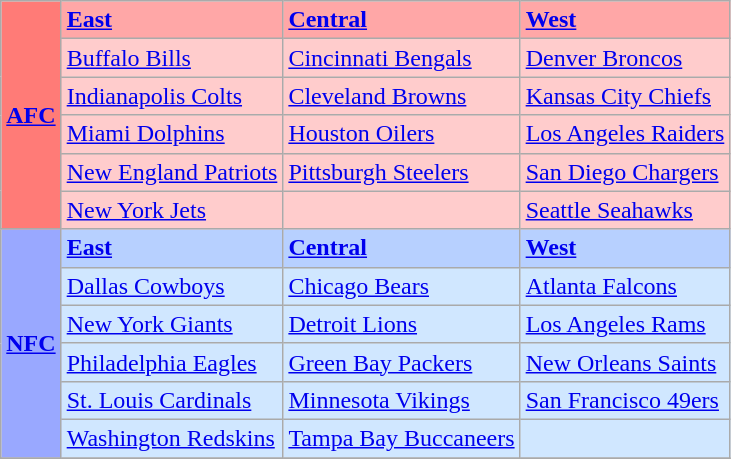<table class="wikitable">
<tr>
<th rowspan="6" style="background-color: #FF7B77;"><strong><a href='#'>AFC</a></strong></th>
<td style="background-color: #FFA7A7;"><strong><a href='#'>East</a></strong></td>
<td style="background-color: #FFA7A7;"><strong><a href='#'>Central</a></strong></td>
<td style="background-color: #FFA7A7;"><strong><a href='#'>West</a></strong></td>
</tr>
<tr>
<td style="background-color: #FFCCCC;"><a href='#'>Buffalo Bills</a></td>
<td style="background-color: #FFCCCC;"><a href='#'>Cincinnati Bengals</a></td>
<td style="background-color: #FFCCCC;"><a href='#'>Denver Broncos</a></td>
</tr>
<tr>
<td style="background-color: #FFCCCC;"><a href='#'>Indianapolis Colts</a></td>
<td style="background-color: #FFCCCC;"><a href='#'>Cleveland Browns</a></td>
<td style="background-color: #FFCCCC;"><a href='#'>Kansas City Chiefs</a></td>
</tr>
<tr>
<td style="background-color: #FFCCCC;"><a href='#'>Miami Dolphins</a></td>
<td style="background-color: #FFCCCC;"><a href='#'>Houston Oilers</a></td>
<td style="background-color: #FFCCCC;"><a href='#'>Los Angeles Raiders</a></td>
</tr>
<tr>
<td style="background-color: #FFCCCC;"><a href='#'>New England Patriots</a></td>
<td style="background-color: #FFCCCC;"><a href='#'>Pittsburgh Steelers</a></td>
<td style="background-color: #FFCCCC;"><a href='#'>San Diego Chargers</a></td>
</tr>
<tr>
<td style="background-color: #FFCCCC;"><a href='#'>New York Jets</a></td>
<td style="background-color: #FFCCCC;"></td>
<td style="background-color: #FFCCCC;"><a href='#'>Seattle Seahawks</a></td>
</tr>
<tr>
<th rowspan="6" style="background-color: #99A8FF;"><strong><a href='#'>NFC</a></strong></th>
<td style="background-color: #B7D0FF;"><strong><a href='#'>East</a></strong></td>
<td style="background-color: #B7D0FF;"><strong><a href='#'>Central</a></strong></td>
<td style="background-color: #B7D0FF;"><strong><a href='#'>West</a></strong></td>
</tr>
<tr>
<td style="background-color: #D0E7FF;"><a href='#'>Dallas Cowboys</a></td>
<td style="background-color: #D0E7FF;"><a href='#'>Chicago Bears</a></td>
<td style="background-color: #D0E7FF;"><a href='#'>Atlanta Falcons</a></td>
</tr>
<tr>
<td style="background-color: #D0E7FF;"><a href='#'>New York Giants</a></td>
<td style="background-color: #D0E7FF;"><a href='#'>Detroit Lions</a></td>
<td style="background-color: #D0E7FF;"><a href='#'>Los Angeles Rams</a></td>
</tr>
<tr>
<td style="background-color: #D0E7FF;"><a href='#'>Philadelphia Eagles</a></td>
<td style="background-color: #D0E7FF;"><a href='#'>Green Bay Packers</a></td>
<td style="background-color: #D0E7FF;"><a href='#'>New Orleans Saints</a></td>
</tr>
<tr>
<td style="background-color: #D0E7FF;"><a href='#'>St. Louis Cardinals</a></td>
<td style="background-color: #D0E7FF;"><a href='#'>Minnesota Vikings</a></td>
<td style="background-color: #D0E7FF;"><a href='#'>San Francisco 49ers</a></td>
</tr>
<tr>
<td style="background-color: #D0E7FF;"><a href='#'>Washington Redskins</a></td>
<td style="background-color: #D0E7FF;"><a href='#'>Tampa Bay Buccaneers</a></td>
<td style="background-color: #D0E7FF;"></td>
</tr>
<tr>
</tr>
</table>
